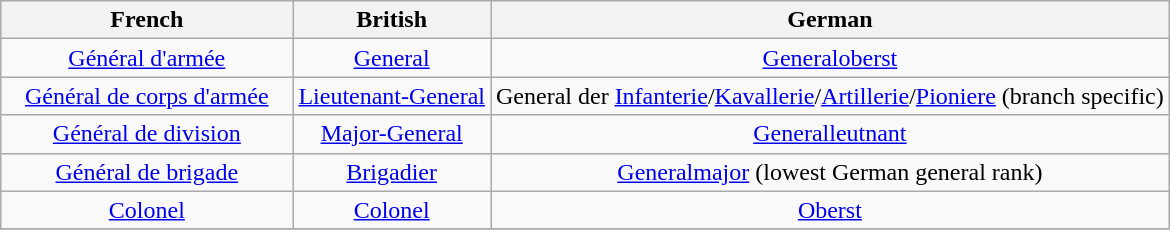<table class="wikitable" style="text-align: center;">
<tr>
<th width=25%>French</th>
<th>British</th>
<th>German</th>
</tr>
<tr>
<td><a href='#'>Général d'armée</a></td>
<td><a href='#'>General</a></td>
<td><a href='#'>Generaloberst</a></td>
</tr>
<tr>
<td><a href='#'>Général de corps d'armée</a></td>
<td><a href='#'>Lieutenant-General</a></td>
<td>General der <a href='#'>Infanterie</a>/<a href='#'>Kavallerie</a>/<a href='#'>Artillerie</a>/<a href='#'>Pioniere</a> (branch specific)</td>
</tr>
<tr>
<td><a href='#'>Général de division</a></td>
<td><a href='#'>Major-General</a></td>
<td><a href='#'>Generalleutnant</a></td>
</tr>
<tr>
<td><a href='#'>Général de brigade</a></td>
<td><a href='#'>Brigadier</a></td>
<td><a href='#'>Generalmajor</a> (lowest German general rank)</td>
</tr>
<tr>
<td><a href='#'>Colonel</a></td>
<td><a href='#'>Colonel</a></td>
<td><a href='#'>Oberst</a></td>
</tr>
<tr>
</tr>
</table>
